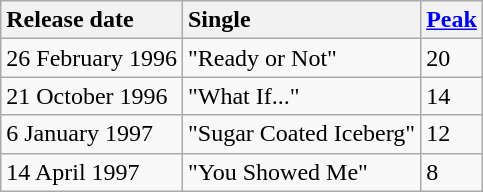<table class="wikitable">
<tr>
<th style="text-align:left">Release date</th>
<th style="text-align:left">Single</th>
<th style="text-align:left"><a href='#'>Peak</a></th>
</tr>
<tr>
<td>26 February 1996</td>
<td>"Ready or Not"</td>
<td>20</td>
</tr>
<tr>
<td>21 October 1996</td>
<td>"What If..."</td>
<td>14</td>
</tr>
<tr>
<td>6 January 1997</td>
<td>"Sugar Coated Iceberg"</td>
<td>12</td>
</tr>
<tr>
<td>14 April 1997</td>
<td>"You Showed Me"</td>
<td>8</td>
</tr>
</table>
